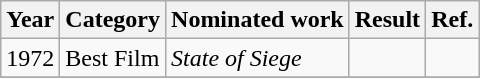<table class="wikitable sortable">
<tr>
<th>Year</th>
<th>Category</th>
<th>Nominated work</th>
<th>Result</th>
<th>Ref.</th>
</tr>
<tr>
<td>1972</td>
<td>Best Film</td>
<td><em>State of Siege</em></td>
<td></td>
<td></td>
</tr>
<tr>
</tr>
</table>
